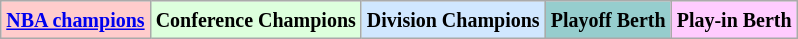<table class="wikitable">
<tr>
<td bgcolor="#FFCCCC"><small><strong><a href='#'>NBA champions</a></strong> </small></td>
<td bgcolor="#ddffdd"><small><strong>Conference Champions</strong></small></td>
<td bgcolor="#D0E7FF"><small><strong>Division Champions</strong></small></td>
<td bgcolor="#96CDCD"><small><strong>Playoff Berth</strong></small></td>
<td bgcolor="#FFCCFF"><small><strong>Play-in Berth</strong></small></td>
</tr>
</table>
